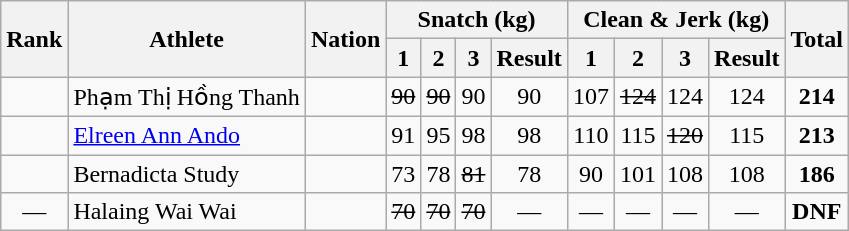<table class="wikitable sortable" style="text-align:center;">
<tr>
<th rowspan="2">Rank</th>
<th rowspan="2">Athlete</th>
<th rowspan="2">Nation</th>
<th colspan="4">Snatch (kg)</th>
<th colspan="4">Clean & Jerk (kg)</th>
<th rowspan="2">Total</th>
</tr>
<tr>
<th>1</th>
<th>2</th>
<th>3</th>
<th>Result</th>
<th>1</th>
<th>2</th>
<th>3</th>
<th>Result</th>
</tr>
<tr>
<td></td>
<td align="left">Phạm Thị Hồng Thanh</td>
<td align="left"></td>
<td><s>90</s></td>
<td><s>90</s></td>
<td>90</td>
<td>90</td>
<td>107</td>
<td><s>124</s></td>
<td>124</td>
<td>124</td>
<td><strong>214</strong></td>
</tr>
<tr>
<td></td>
<td align="left"><a href='#'>Elreen Ann Ando</a></td>
<td align="left"></td>
<td>91</td>
<td>95</td>
<td>98</td>
<td>98</td>
<td>110</td>
<td>115</td>
<td><s>120</s></td>
<td>115</td>
<td><strong>213</strong></td>
</tr>
<tr>
<td></td>
<td align="left">Bernadicta Study</td>
<td align="left"></td>
<td>73</td>
<td>78</td>
<td><s>81</s></td>
<td>78</td>
<td>90</td>
<td>101</td>
<td>108</td>
<td>108</td>
<td><strong>186</strong></td>
</tr>
<tr>
<td>—</td>
<td align="left">Halaing Wai Wai</td>
<td align="left"></td>
<td><s>70</s></td>
<td><s>70</s></td>
<td><s>70</s></td>
<td>—</td>
<td>—</td>
<td>—</td>
<td>—</td>
<td>—</td>
<td><strong>DNF</strong></td>
</tr>
</table>
